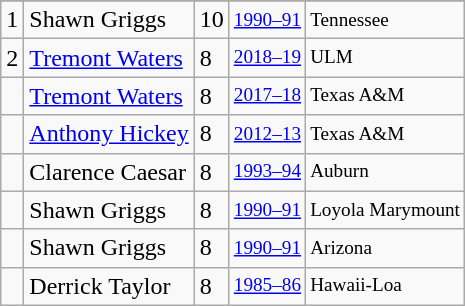<table class="wikitable">
<tr>
</tr>
<tr>
<td>1</td>
<td>Shawn Griggs</td>
<td>10</td>
<td style="font-size:80%;"><a href='#'>1990–91</a></td>
<td style="font-size:80%;">Tennessee</td>
</tr>
<tr>
<td>2</td>
<td><a href='#'>Tremont Waters</a></td>
<td>8</td>
<td style="font-size:80%;"><a href='#'>2018–19</a></td>
<td style="font-size:80%;">ULM</td>
</tr>
<tr>
<td></td>
<td><a href='#'>Tremont Waters</a></td>
<td>8</td>
<td style="font-size:80%;"><a href='#'>2017–18</a></td>
<td style="font-size:80%;">Texas A&M</td>
</tr>
<tr>
<td></td>
<td><a href='#'>Anthony Hickey</a></td>
<td>8</td>
<td style="font-size:80%;"><a href='#'>2012–13</a></td>
<td style="font-size:80%;">Texas A&M</td>
</tr>
<tr>
<td></td>
<td>Clarence Caesar</td>
<td>8</td>
<td style="font-size:80%;"><a href='#'>1993–94</a></td>
<td style="font-size:80%;">Auburn</td>
</tr>
<tr>
<td></td>
<td>Shawn Griggs</td>
<td>8</td>
<td style="font-size:80%;"><a href='#'>1990–91</a></td>
<td style="font-size:80%;">Loyola Marymount</td>
</tr>
<tr>
<td></td>
<td>Shawn Griggs</td>
<td>8</td>
<td style="font-size:80%;"><a href='#'>1990–91</a></td>
<td style="font-size:80%;">Arizona</td>
</tr>
<tr>
<td></td>
<td>Derrick Taylor</td>
<td>8</td>
<td style="font-size:80%;"><a href='#'>1985–86</a></td>
<td style="font-size:80%;">Hawaii-Loa</td>
</tr>
</table>
